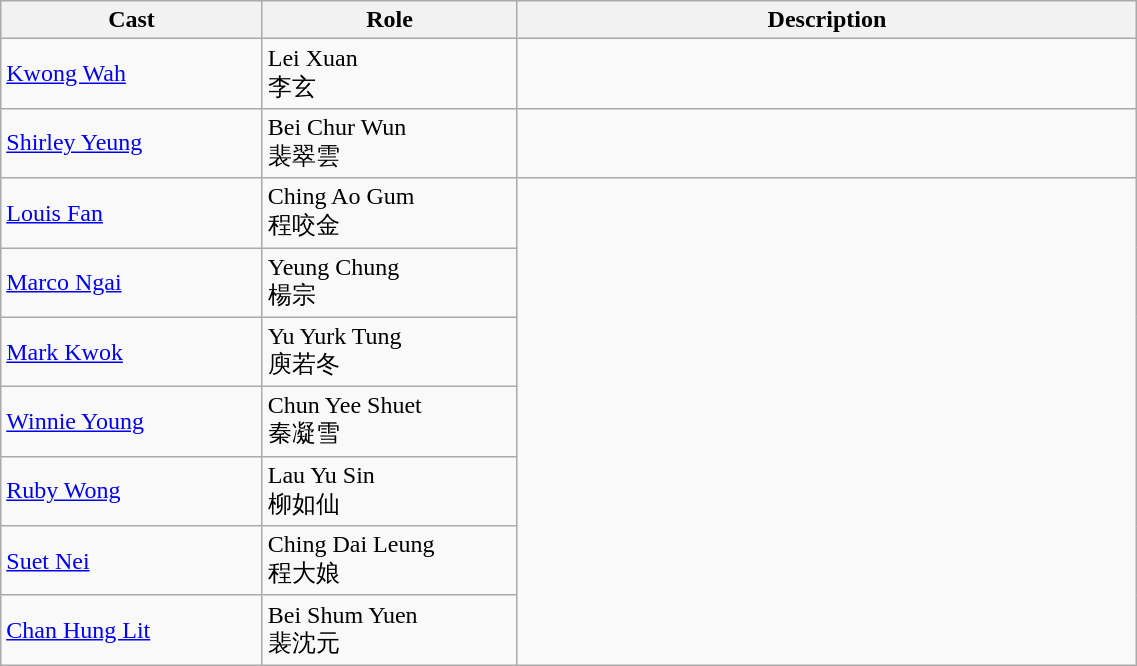<table class="wikitable" width="60%">
<tr>
<th style="width:6%">Cast</th>
<th style="width:6%">Role</th>
<th style="width:15%">Description</th>
</tr>
<tr>
<td><a href='#'>Kwong Wah</a></td>
<td>Lei Xuan <br>  李玄</td>
<td></td>
</tr>
<tr>
<td><a href='#'>Shirley Yeung</a></td>
<td>Bei Chur Wun <br> 裴翠雲</td>
<td></td>
</tr>
<tr>
<td><a href='#'>Louis Fan</a></td>
<td>Ching Ao Gum <br> 程咬金</td>
</tr>
<tr>
<td><a href='#'>Marco Ngai</a></td>
<td>Yeung Chung <br> 楊宗</td>
</tr>
<tr>
<td><a href='#'>Mark Kwok</a></td>
<td>Yu Yurk Tung <br> 庾若冬</td>
</tr>
<tr>
<td><a href='#'>Winnie Young</a></td>
<td>Chun Yee Shuet <br> 秦凝雪</td>
</tr>
<tr>
<td><a href='#'>Ruby Wong</a></td>
<td>Lau Yu Sin <br> 柳如仙</td>
</tr>
<tr>
<td><a href='#'>Suet Nei</a></td>
<td>Ching Dai Leung <br> 程大娘</td>
</tr>
<tr>
<td><a href='#'>Chan Hung Lit</a></td>
<td>Bei Shum Yuen <br> 裴沈元</td>
</tr>
</table>
